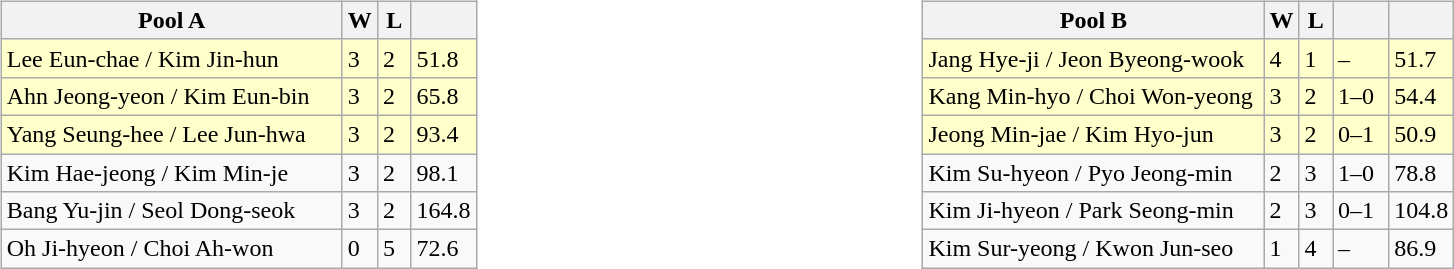<table>
<tr>
<td valign=top width=10%><br><table class=wikitable>
<tr>
<th width=220>Pool A</th>
<th width=15>W</th>
<th width=15>L</th>
<th width=20></th>
</tr>
<tr bgcolor=#ffffcc>
<td>Lee Eun-chae / Kim Jin-hun</td>
<td>3</td>
<td>2</td>
<td>51.8</td>
</tr>
<tr bgcolor=#ffffcc>
<td>Ahn Jeong-yeon / Kim Eun-bin</td>
<td>3</td>
<td>2</td>
<td>65.8</td>
</tr>
<tr bgcolor=#ffffcc>
<td>Yang Seung-hee / Lee Jun-hwa</td>
<td>3</td>
<td>2</td>
<td>93.4</td>
</tr>
<tr>
<td>Kim Hae-jeong / Kim Min-je</td>
<td>3</td>
<td>2</td>
<td>98.1</td>
</tr>
<tr>
<td>Bang Yu-jin / Seol Dong-seok</td>
<td>3</td>
<td>2</td>
<td>164.8</td>
</tr>
<tr>
<td>Oh Ji-hyeon / Choi Ah-won</td>
<td>0</td>
<td>5</td>
<td>72.6</td>
</tr>
</table>
</td>
<td valign=top width=10%><br><table class=wikitable>
<tr>
<th width=220>Pool B</th>
<th width=15>W</th>
<th width=15>L</th>
<th width=30></th>
<th width=20></th>
</tr>
<tr bgcolor=#ffffcc>
<td>Jang Hye-ji / Jeon Byeong-wook</td>
<td>4</td>
<td>1</td>
<td>–</td>
<td>51.7</td>
</tr>
<tr bgcolor=#ffffcc>
<td>Kang Min-hyo / Choi Won-yeong</td>
<td>3</td>
<td>2</td>
<td>1–0</td>
<td>54.4</td>
</tr>
<tr bgcolor=#ffffcc>
<td>Jeong Min-jae / Kim Hyo-jun</td>
<td>3</td>
<td>2</td>
<td>0–1</td>
<td>50.9</td>
</tr>
<tr>
<td>Kim Su-hyeon / Pyo Jeong-min</td>
<td>2</td>
<td>3</td>
<td>1–0</td>
<td>78.8</td>
</tr>
<tr>
<td>Kim Ji-hyeon / Park Seong-min</td>
<td>2</td>
<td>3</td>
<td>0–1</td>
<td>104.8</td>
</tr>
<tr>
<td>Kim Sur-yeong / Kwon Jun-seo</td>
<td>1</td>
<td>4</td>
<td>–</td>
<td>86.9</td>
</tr>
</table>
</td>
</tr>
</table>
